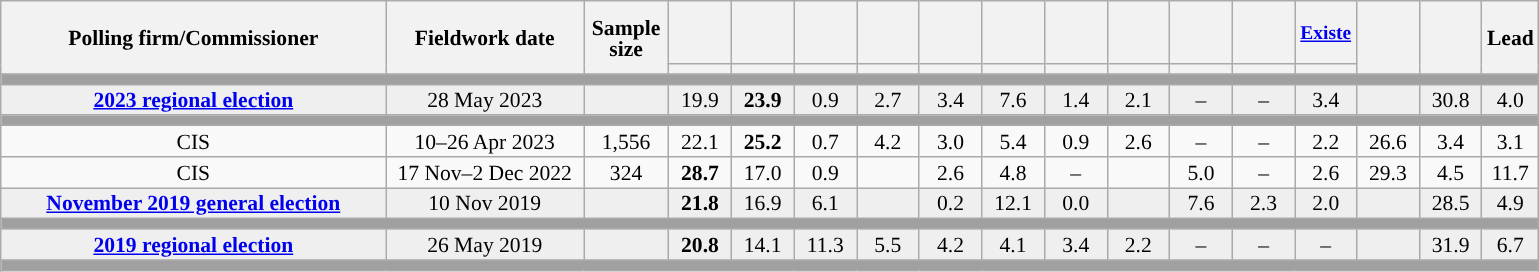<table class="wikitable collapsible collapsed" style="text-align:center; font-size:90%; line-height:14px;">
<tr style="height:42px;">
<th style="width:250px;" rowspan="2">Polling firm/Commissioner</th>
<th style="width:125px;" rowspan="2">Fieldwork date</th>
<th style="width:50px;" rowspan="2">Sample size</th>
<th style="width:35px;"></th>
<th style="width:35px;"></th>
<th style="width:35px;"></th>
<th style="width:35px;"></th>
<th style="width:35px;"></th>
<th style="width:35px;"></th>
<th style="width:35px;"></th>
<th style="width:35px;"></th>
<th style="width:35px;"></th>
<th style="width:35px;"></th>
<th style="width:35px; font-size:90%;"><a href='#'>Existe</a></th>
<th style="width:35px;" rowspan="2"></th>
<th style="width:35px;" rowspan="2"></th>
<th style="width:30px;" rowspan="2">Lead</th>
</tr>
<tr>
<th style="color:inherit;background:"></th>
<th style="color:inherit;background:"></th>
<th style="color:inherit;background:"></th>
<th style="color:inherit;background:"></th>
<th style="color:inherit;background:"></th>
<th style="color:inherit;background:"></th>
<th style="color:inherit;background:"></th>
<th style="color:inherit;background:"></th>
<th style="color:inherit;background:"></th>
<th style="color:inherit;background:"></th>
<th style="color:inherit;background:"></th>
</tr>
<tr>
<td colspan="17" style="background:#A0A0A0"></td>
</tr>
<tr style="background:#EFEFEF;">
<td><strong><a href='#'>2023 regional election</a></strong></td>
<td>28 May 2023</td>
<td></td>
<td>19.9</td>
<td><strong>23.9</strong></td>
<td>0.9</td>
<td>2.7</td>
<td>3.4</td>
<td>7.6</td>
<td>1.4</td>
<td>2.1</td>
<td>–</td>
<td>–</td>
<td>3.4</td>
<td></td>
<td>30.8</td>
<td style="background:">4.0</td>
</tr>
<tr>
<td colspan="17" style="background:#A0A0A0"></td>
</tr>
<tr>
<td>CIS</td>
<td>10–26 Apr 2023</td>
<td>1,556</td>
<td>22.1</td>
<td><strong>25.2</strong></td>
<td>0.7</td>
<td>4.2</td>
<td>3.0</td>
<td>5.4</td>
<td>0.9</td>
<td>2.6</td>
<td>–</td>
<td>–</td>
<td>2.2</td>
<td>26.6</td>
<td>3.4</td>
<td style="background:">3.1</td>
</tr>
<tr>
<td>CIS</td>
<td>17 Nov–2 Dec 2022</td>
<td>324</td>
<td><strong>28.7</strong></td>
<td>17.0</td>
<td>0.9</td>
<td></td>
<td>2.6</td>
<td>4.8</td>
<td>–</td>
<td></td>
<td>5.0</td>
<td>–</td>
<td>2.6</td>
<td>29.3</td>
<td>4.5</td>
<td style="background:">11.7</td>
</tr>
<tr style="background:#EFEFEF;">
<td><strong><a href='#'>November 2019 general election</a></strong></td>
<td>10 Nov 2019</td>
<td></td>
<td><strong>21.8</strong></td>
<td>16.9</td>
<td>6.1</td>
<td></td>
<td>0.2</td>
<td>12.1</td>
<td>0.0</td>
<td></td>
<td>7.6</td>
<td>2.3</td>
<td>2.0</td>
<td></td>
<td>28.5</td>
<td style="background:">4.9</td>
</tr>
<tr>
<td colspan="17" style="background:#A0A0A0"></td>
</tr>
<tr style="background:#EFEFEF;">
<td><strong><a href='#'>2019 regional election</a></strong></td>
<td>26 May 2019</td>
<td></td>
<td><strong>20.8</strong></td>
<td>14.1</td>
<td>11.3</td>
<td>5.5</td>
<td>4.2</td>
<td>4.1</td>
<td>3.4</td>
<td>2.2</td>
<td>–</td>
<td>–</td>
<td>–</td>
<td></td>
<td>31.9</td>
<td style="background:">6.7</td>
</tr>
<tr>
<td colspan="17" style="background:#A0A0A0"></td>
</tr>
</table>
